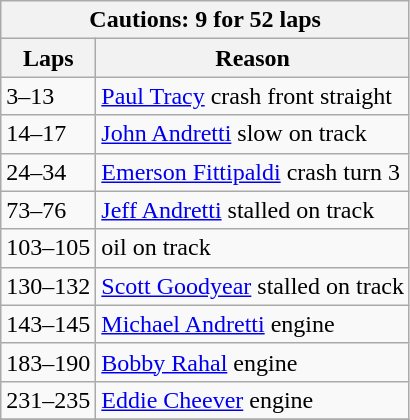<table class="wikitable">
<tr>
<th colspan=2>Cautions: 9 for 52 laps</th>
</tr>
<tr>
<th>Laps</th>
<th>Reason</th>
</tr>
<tr>
<td>3–13</td>
<td><a href='#'>Paul Tracy</a> crash front straight</td>
</tr>
<tr>
<td>14–17</td>
<td><a href='#'>John Andretti</a> slow on track</td>
</tr>
<tr>
<td>24–34</td>
<td><a href='#'>Emerson Fittipaldi</a> crash turn 3</td>
</tr>
<tr>
<td>73–76</td>
<td><a href='#'>Jeff Andretti</a> stalled on track</td>
</tr>
<tr>
<td>103–105</td>
<td>oil on track</td>
</tr>
<tr>
<td>130–132</td>
<td><a href='#'>Scott Goodyear</a> stalled on track</td>
</tr>
<tr>
<td>143–145</td>
<td><a href='#'>Michael Andretti</a> engine</td>
</tr>
<tr>
<td>183–190</td>
<td><a href='#'>Bobby Rahal</a> engine</td>
</tr>
<tr>
<td>231–235</td>
<td><a href='#'>Eddie Cheever</a> engine</td>
</tr>
<tr>
</tr>
</table>
